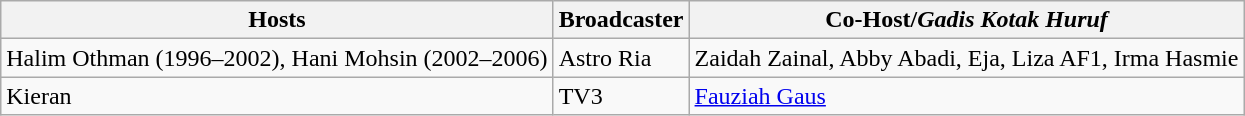<table class="wikitable">
<tr>
<th>Hosts</th>
<th>Broadcaster</th>
<th>Co-Host/<em>Gadis Kotak Huruf</em></th>
</tr>
<tr>
<td>Halim Othman (1996–2002), Hani Mohsin (2002–2006)</td>
<td>Astro Ria</td>
<td>Zaidah Zainal, Abby Abadi, Eja, Liza AF1, Irma Hasmie</td>
</tr>
<tr>
<td>Kieran</td>
<td>TV3</td>
<td><a href='#'>Fauziah Gaus</a></td>
</tr>
</table>
